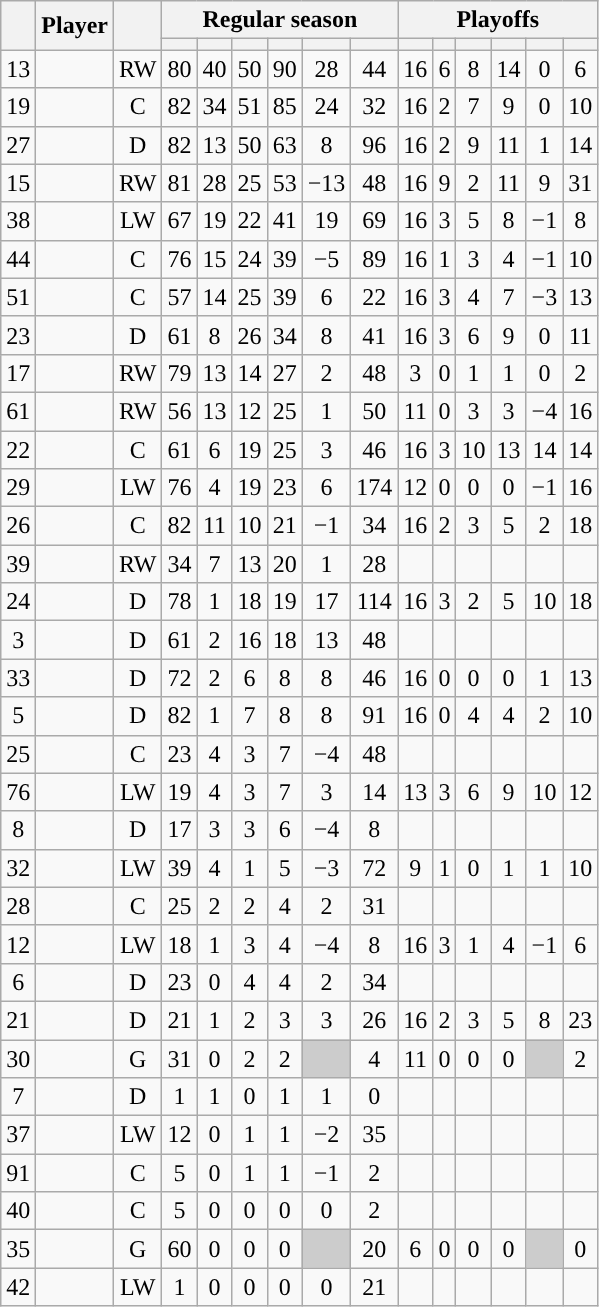<table class="wikitable sortable plainrowheaders" style="text-align:center;">
<tr>
<th scope="col" data-sort-type="number" rowspan="2"></th>
<th scope="col" rowspan="2">Player</th>
<th scope="col" rowspan="2"></th>
<th scope=colgroup colspan=6>Regular season</th>
<th scope=colgroup colspan=6>Playoffs</th>
</tr>
<tr>
<th scope="col" data-sort-type="number"></th>
<th scope="col" data-sort-type="number"></th>
<th scope="col" data-sort-type="number"></th>
<th scope="col" data-sort-type="number"></th>
<th scope="col" data-sort-type="number"></th>
<th scope="col" data-sort-type="number"></th>
<th scope="col" data-sort-type="number"></th>
<th scope="col" data-sort-type="number"></th>
<th scope="col" data-sort-type="number"></th>
<th scope="col" data-sort-type="number"></th>
<th scope="col" data-sort-type="number"></th>
<th scope="col" data-sort-type="number"></th>
</tr>
<tr>
<td scope="row">13</td>
<td align="left"></td>
<td>RW</td>
<td>80</td>
<td>40</td>
<td>50</td>
<td>90</td>
<td>28</td>
<td>44</td>
<td>16</td>
<td>6</td>
<td>8</td>
<td>14</td>
<td>0</td>
<td>6</td>
</tr>
<tr>
<td scope="row">19</td>
<td align="left"></td>
<td>C</td>
<td>82</td>
<td>34</td>
<td>51</td>
<td>85</td>
<td>24</td>
<td>32</td>
<td>16</td>
<td>2</td>
<td>7</td>
<td>9</td>
<td>0</td>
<td>10</td>
</tr>
<tr>
<td scope="row">27</td>
<td align="left"></td>
<td>D</td>
<td>82</td>
<td>13</td>
<td>50</td>
<td>63</td>
<td>8</td>
<td>96</td>
<td>16</td>
<td>2</td>
<td>9</td>
<td>11</td>
<td>1</td>
<td>14</td>
</tr>
<tr>
<td scope="row">15</td>
<td align="left"></td>
<td>RW</td>
<td>81</td>
<td>28</td>
<td>25</td>
<td>53</td>
<td>−13</td>
<td>48</td>
<td>16</td>
<td>9</td>
<td>2</td>
<td>11</td>
<td>9</td>
<td>31</td>
</tr>
<tr>
<td scope="row">38</td>
<td align="left"></td>
<td>LW</td>
<td>67</td>
<td>19</td>
<td>22</td>
<td>41</td>
<td>19</td>
<td>69</td>
<td>16</td>
<td>3</td>
<td>5</td>
<td>8</td>
<td>−1</td>
<td>8</td>
</tr>
<tr>
<td scope="row">44</td>
<td align="left"></td>
<td>C</td>
<td>76</td>
<td>15</td>
<td>24</td>
<td>39</td>
<td>−5</td>
<td>89</td>
<td>16</td>
<td>1</td>
<td>3</td>
<td>4</td>
<td>−1</td>
<td>10</td>
</tr>
<tr>
<td scope="row">51</td>
<td align="left"></td>
<td>C</td>
<td>57</td>
<td>14</td>
<td>25</td>
<td>39</td>
<td>6</td>
<td>22</td>
<td>16</td>
<td>3</td>
<td>4</td>
<td>7</td>
<td>−3</td>
<td>13</td>
</tr>
<tr>
<td scope="row">23</td>
<td align="left"></td>
<td>D</td>
<td>61</td>
<td>8</td>
<td>26</td>
<td>34</td>
<td>8</td>
<td>41</td>
<td>16</td>
<td>3</td>
<td>6</td>
<td>9</td>
<td>0</td>
<td>11</td>
</tr>
<tr>
<td scope="row">17</td>
<td align="left"></td>
<td>RW</td>
<td>79</td>
<td>13</td>
<td>14</td>
<td>27</td>
<td>2</td>
<td>48</td>
<td>3</td>
<td>0</td>
<td>1</td>
<td>1</td>
<td>0</td>
<td>2</td>
</tr>
<tr>
<td scope="row">61</td>
<td align="left"></td>
<td>RW</td>
<td>56</td>
<td>13</td>
<td>12</td>
<td>25</td>
<td>1</td>
<td>50</td>
<td>11</td>
<td>0</td>
<td>3</td>
<td>3</td>
<td>−4</td>
<td>16</td>
</tr>
<tr>
<td scope="row">22</td>
<td align="left"></td>
<td>C</td>
<td>61</td>
<td>6</td>
<td>19</td>
<td>25</td>
<td>3</td>
<td>46</td>
<td>16</td>
<td>3</td>
<td>10</td>
<td>13</td>
<td>14</td>
<td>14</td>
</tr>
<tr>
<td scope="row">29</td>
<td align="left"></td>
<td>LW</td>
<td>76</td>
<td>4</td>
<td>19</td>
<td>23</td>
<td>6</td>
<td>174</td>
<td>12</td>
<td>0</td>
<td>0</td>
<td>0</td>
<td>−1</td>
<td>16</td>
</tr>
<tr>
<td scope="row">26</td>
<td align="left"></td>
<td>C</td>
<td>82</td>
<td>11</td>
<td>10</td>
<td>21</td>
<td>−1</td>
<td>34</td>
<td>16</td>
<td>2</td>
<td>3</td>
<td>5</td>
<td>2</td>
<td>18</td>
</tr>
<tr>
<td scope="row">39</td>
<td align="left"></td>
<td>RW</td>
<td>34</td>
<td>7</td>
<td>13</td>
<td>20</td>
<td>1</td>
<td>28</td>
<td></td>
<td></td>
<td></td>
<td></td>
<td></td>
<td></td>
</tr>
<tr>
<td scope="row">24</td>
<td align="left"></td>
<td>D</td>
<td>78</td>
<td>1</td>
<td>18</td>
<td>19</td>
<td>17</td>
<td>114</td>
<td>16</td>
<td>3</td>
<td>2</td>
<td>5</td>
<td>10</td>
<td>18</td>
</tr>
<tr>
<td scope="row">3</td>
<td align="left"></td>
<td>D</td>
<td>61</td>
<td>2</td>
<td>16</td>
<td>18</td>
<td>13</td>
<td>48</td>
<td></td>
<td></td>
<td></td>
<td></td>
<td></td>
<td></td>
</tr>
<tr>
<td scope="row">33</td>
<td align="left"></td>
<td>D</td>
<td>72</td>
<td>2</td>
<td>6</td>
<td>8</td>
<td>8</td>
<td>46</td>
<td>16</td>
<td>0</td>
<td>0</td>
<td>0</td>
<td>1</td>
<td>13</td>
</tr>
<tr>
<td scope="row">5</td>
<td align="left"></td>
<td>D</td>
<td>82</td>
<td>1</td>
<td>7</td>
<td>8</td>
<td>8</td>
<td>91</td>
<td>16</td>
<td>0</td>
<td>4</td>
<td>4</td>
<td>2</td>
<td>10</td>
</tr>
<tr>
<td scope="row">25</td>
<td align="left"></td>
<td>C</td>
<td>23</td>
<td>4</td>
<td>3</td>
<td>7</td>
<td>−4</td>
<td>48</td>
<td></td>
<td></td>
<td></td>
<td></td>
<td></td>
<td></td>
</tr>
<tr>
<td scope="row">76</td>
<td align="left"></td>
<td>LW</td>
<td>19</td>
<td>4</td>
<td>3</td>
<td>7</td>
<td>3</td>
<td>14</td>
<td>13</td>
<td>3</td>
<td>6</td>
<td>9</td>
<td>10</td>
<td>12</td>
</tr>
<tr>
<td scope="row">8</td>
<td align="left"></td>
<td>D</td>
<td>17</td>
<td>3</td>
<td>3</td>
<td>6</td>
<td>−4</td>
<td>8</td>
<td></td>
<td></td>
<td></td>
<td></td>
<td></td>
<td></td>
</tr>
<tr>
<td scope="row">32</td>
<td align="left"></td>
<td>LW</td>
<td>39</td>
<td>4</td>
<td>1</td>
<td>5</td>
<td>−3</td>
<td>72</td>
<td>9</td>
<td>1</td>
<td>0</td>
<td>1</td>
<td>1</td>
<td>10</td>
</tr>
<tr>
<td scope="row">28</td>
<td align="left"></td>
<td>C</td>
<td>25</td>
<td>2</td>
<td>2</td>
<td>4</td>
<td>2</td>
<td>31</td>
<td></td>
<td></td>
<td></td>
<td></td>
<td></td>
<td></td>
</tr>
<tr>
<td scope="row">12</td>
<td align="left"></td>
<td>LW</td>
<td>18</td>
<td>1</td>
<td>3</td>
<td>4</td>
<td>−4</td>
<td>8</td>
<td>16</td>
<td>3</td>
<td>1</td>
<td>4</td>
<td>−1</td>
<td>6</td>
</tr>
<tr>
<td scope="row">6</td>
<td align="left"></td>
<td>D</td>
<td>23</td>
<td>0</td>
<td>4</td>
<td>4</td>
<td>2</td>
<td>34</td>
<td></td>
<td></td>
<td></td>
<td></td>
<td></td>
<td></td>
</tr>
<tr>
<td scope="row">21</td>
<td align="left"></td>
<td>D</td>
<td>21</td>
<td>1</td>
<td>2</td>
<td>3</td>
<td>3</td>
<td>26</td>
<td>16</td>
<td>2</td>
<td>3</td>
<td>5</td>
<td>8</td>
<td>23</td>
</tr>
<tr>
<td scope="row">30</td>
<td align="left"></td>
<td>G</td>
<td>31</td>
<td>0</td>
<td>2</td>
<td>2</td>
<td style="background:#ccc"></td>
<td>4</td>
<td>11</td>
<td>0</td>
<td>0</td>
<td>0</td>
<td style="background:#ccc"></td>
<td>2</td>
</tr>
<tr>
<td scope="row">7</td>
<td align="left"></td>
<td>D</td>
<td>1</td>
<td>1</td>
<td>0</td>
<td>1</td>
<td>1</td>
<td>0</td>
<td></td>
<td></td>
<td></td>
<td></td>
<td></td>
<td></td>
</tr>
<tr>
<td scope="row">37</td>
<td align="left"></td>
<td>LW</td>
<td>12</td>
<td>0</td>
<td>1</td>
<td>1</td>
<td>−2</td>
<td>35</td>
<td></td>
<td></td>
<td></td>
<td></td>
<td></td>
<td></td>
</tr>
<tr>
<td scope="row">91</td>
<td align="left"></td>
<td>C</td>
<td>5</td>
<td>0</td>
<td>1</td>
<td>1</td>
<td>−1</td>
<td>2</td>
<td></td>
<td></td>
<td></td>
<td></td>
<td></td>
<td></td>
</tr>
<tr>
<td scope="row">40</td>
<td align="left"></td>
<td>C</td>
<td>5</td>
<td>0</td>
<td>0</td>
<td>0</td>
<td>0</td>
<td>2</td>
<td></td>
<td></td>
<td></td>
<td></td>
<td></td>
<td></td>
</tr>
<tr>
<td scope="row">35</td>
<td align="left"></td>
<td>G</td>
<td>60</td>
<td>0</td>
<td>0</td>
<td>0</td>
<td style="background:#ccc"></td>
<td>20</td>
<td>6</td>
<td>0</td>
<td>0</td>
<td>0</td>
<td style="background:#ccc"></td>
<td>0</td>
</tr>
<tr>
<td scope="row">42</td>
<td align="left"></td>
<td>LW</td>
<td>1</td>
<td>0</td>
<td>0</td>
<td>0</td>
<td>0</td>
<td>21</td>
<td></td>
<td></td>
<td></td>
<td></td>
<td></td>
<td></td>
</tr>
</table>
